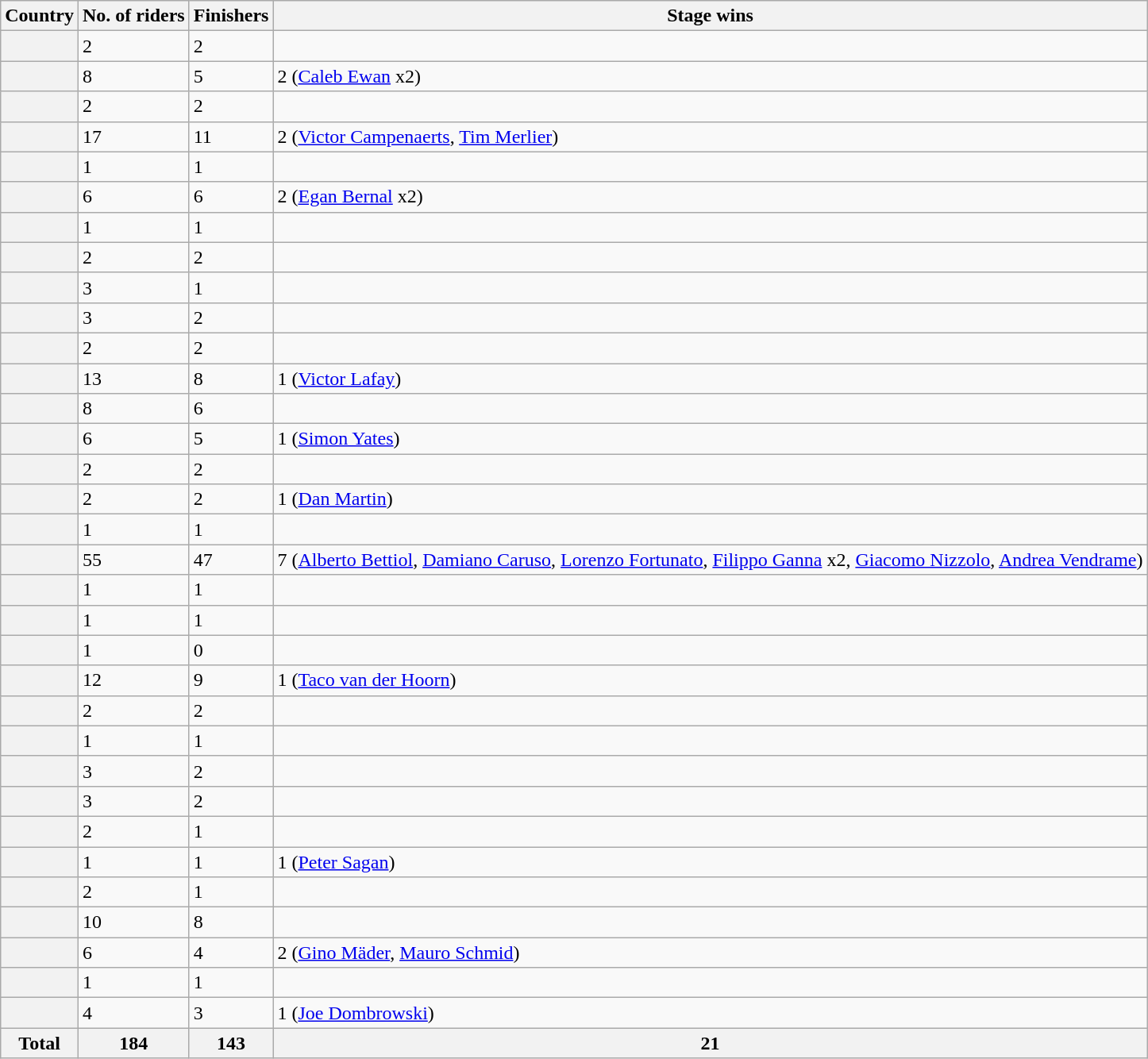<table class="wikitable sortable plainrowheaders">
<tr>
<th scope="col">Country</th>
<th scope="col">No. of riders</th>
<th scope="col">Finishers</th>
<th scope="col">Stage wins</th>
</tr>
<tr>
<th scope="row"></th>
<td>2</td>
<td>2</td>
<td></td>
</tr>
<tr>
<th scope="row"></th>
<td>8</td>
<td>5</td>
<td>2 (<a href='#'>Caleb Ewan</a> x2)</td>
</tr>
<tr>
<th scope="row"></th>
<td>2</td>
<td>2</td>
<td></td>
</tr>
<tr>
<th scope="row"></th>
<td>17</td>
<td>11</td>
<td>2 (<a href='#'>Victor Campenaerts</a>, <a href='#'>Tim Merlier</a>)</td>
</tr>
<tr>
<th scope="row"></th>
<td>1</td>
<td>1</td>
<td></td>
</tr>
<tr>
<th scope="row"></th>
<td>6</td>
<td>6</td>
<td>2 (<a href='#'>Egan Bernal</a> x2)</td>
</tr>
<tr>
<th scope="row"></th>
<td>1</td>
<td>1</td>
<td></td>
</tr>
<tr>
<th scope="row"></th>
<td>2</td>
<td>2</td>
<td></td>
</tr>
<tr>
<th scope="row"></th>
<td>3</td>
<td>1</td>
<td></td>
</tr>
<tr>
<th scope="row"></th>
<td>3</td>
<td>2</td>
<td></td>
</tr>
<tr>
<th scope="row"></th>
<td>2</td>
<td>2</td>
<td></td>
</tr>
<tr>
<th scope="row"></th>
<td>13</td>
<td>8</td>
<td>1 (<a href='#'>Victor Lafay</a>)</td>
</tr>
<tr>
<th scope="row"></th>
<td>8</td>
<td>6</td>
<td></td>
</tr>
<tr>
<th scope="row"></th>
<td>6</td>
<td>5</td>
<td>1 (<a href='#'>Simon Yates</a>)</td>
</tr>
<tr>
<th scope="row"></th>
<td>2</td>
<td>2</td>
<td></td>
</tr>
<tr>
<th scope="row"></th>
<td>2</td>
<td>2</td>
<td>1 (<a href='#'>Dan Martin</a>)</td>
</tr>
<tr>
<th scope="row"></th>
<td>1</td>
<td>1</td>
<td></td>
</tr>
<tr>
<th scope="row"></th>
<td>55</td>
<td>47</td>
<td>7 (<a href='#'>Alberto Bettiol</a>, <a href='#'>Damiano Caruso</a>, <a href='#'>Lorenzo Fortunato</a>, <a href='#'>Filippo Ganna</a> x2, <a href='#'>Giacomo Nizzolo</a>, <a href='#'>Andrea Vendrame</a>)</td>
</tr>
<tr>
<th scope="row"></th>
<td>1</td>
<td>1</td>
<td></td>
</tr>
<tr>
<th scope="row"></th>
<td>1</td>
<td>1</td>
<td></td>
</tr>
<tr>
<th scope="row"></th>
<td>1</td>
<td>0</td>
<td></td>
</tr>
<tr>
<th scope="row"></th>
<td>12</td>
<td>9</td>
<td>1 (<a href='#'>Taco van der Hoorn</a>)</td>
</tr>
<tr>
<th scope="row"></th>
<td>2</td>
<td>2</td>
<td></td>
</tr>
<tr>
<th scope="row"></th>
<td>1</td>
<td>1</td>
<td></td>
</tr>
<tr>
<th scope="row"></th>
<td>3</td>
<td>2</td>
<td></td>
</tr>
<tr>
<th scope="row"></th>
<td>3</td>
<td>2</td>
<td></td>
</tr>
<tr>
<th scope="row"></th>
<td>2</td>
<td>1</td>
<td></td>
</tr>
<tr>
<th scope="row"></th>
<td>1</td>
<td>1</td>
<td>1 (<a href='#'>Peter Sagan</a>)</td>
</tr>
<tr>
<th scope="row"></th>
<td>2</td>
<td>1</td>
<td></td>
</tr>
<tr>
<th scope="row"></th>
<td>10</td>
<td>8</td>
<td></td>
</tr>
<tr>
<th scope="row"></th>
<td>6</td>
<td>4</td>
<td>2 (<a href='#'>Gino Mäder</a>, <a href='#'>Mauro Schmid</a>)</td>
</tr>
<tr>
<th scope="row"></th>
<td>1</td>
<td>1</td>
<td></td>
</tr>
<tr>
<th scope="row"></th>
<td>4</td>
<td>3</td>
<td>1 (<a href='#'>Joe Dombrowski</a>)</td>
</tr>
<tr>
<th scope="row">Total</th>
<th>184</th>
<th>143</th>
<th>21</th>
</tr>
</table>
